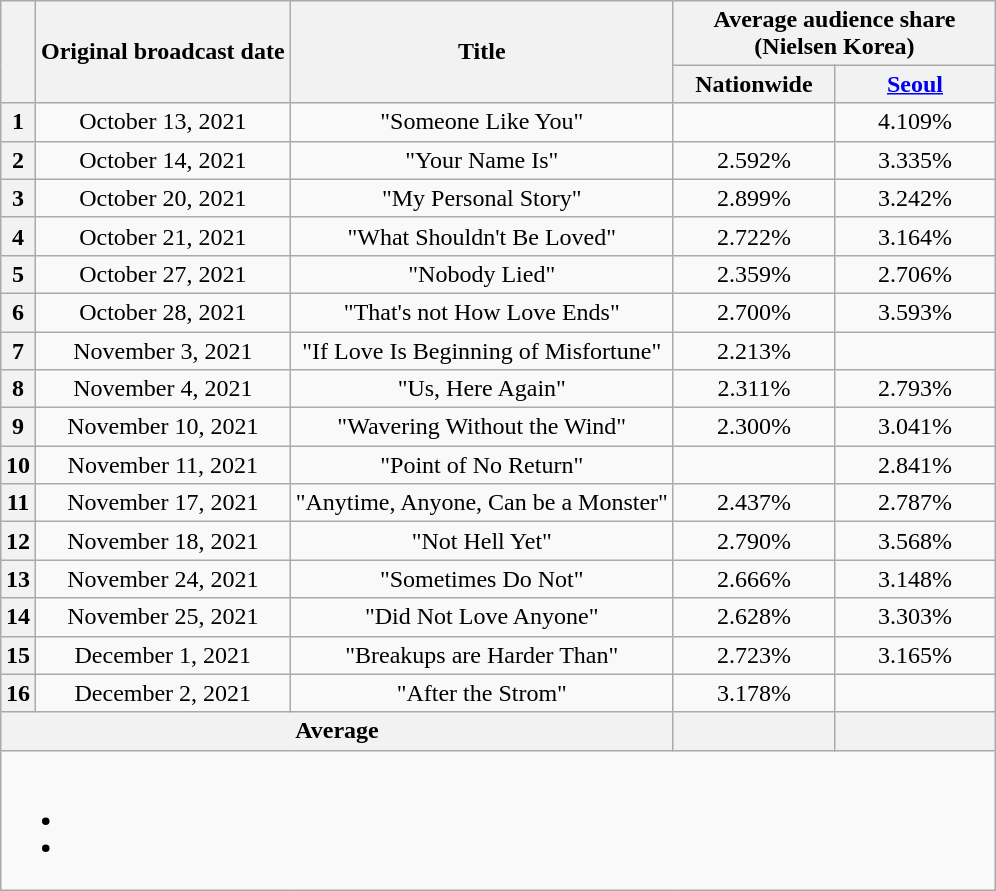<table class="wikitable" style="text-align:center; max-width:800px; margin-left: auto; margin-right: auto; border: none;">
<tr>
</tr>
<tr>
<th rowspan="2"></th>
<th rowspan="2">Original broadcast date</th>
<th rowspan="2">Title</th>
<th colspan="2">Average audience share (Nielsen Korea)</th>
</tr>
<tr>
<th width="100">Nationwide</th>
<th width="100"><a href='#'>Seoul</a></th>
</tr>
<tr>
<th>1</th>
<td>October 13, 2021</td>
<td>"Someone Like You"</td>
<td><strong></strong> </td>
<td>4.109% </td>
</tr>
<tr>
<th>2</th>
<td>October 14, 2021</td>
<td>"Your Name Is"</td>
<td>2.592% </td>
<td>3.335% </td>
</tr>
<tr>
<th>3</th>
<td>October 20, 2021</td>
<td>"My Personal Story"</td>
<td>2.899% </td>
<td>3.242% </td>
</tr>
<tr>
<th>4</th>
<td>October 21, 2021</td>
<td>"What Shouldn't Be Loved"</td>
<td>2.722% </td>
<td>3.164% </td>
</tr>
<tr>
<th>5</th>
<td>October 27, 2021</td>
<td>"Nobody Lied"</td>
<td>2.359% </td>
<td>2.706% </td>
</tr>
<tr>
<th>6</th>
<td>October 28, 2021</td>
<td>"That's not How Love Ends"</td>
<td>2.700% </td>
<td>3.593% </td>
</tr>
<tr>
<th>7</th>
<td>November 3, 2021</td>
<td>"If Love Is Beginning of Misfortune"</td>
<td>2.213% </td>
<td><strong></strong>  </td>
</tr>
<tr>
<th>8</th>
<td>November 4, 2021</td>
<td>"Us, Here Again"</td>
<td>2.311% </td>
<td>2.793% </td>
</tr>
<tr>
<th>9</th>
<td>November 10, 2021</td>
<td>"Wavering Without the Wind"</td>
<td>2.300% </td>
<td>3.041% </td>
</tr>
<tr>
<th>10</th>
<td>November 11, 2021</td>
<td>"Point of No Return"</td>
<td><strong></strong> </td>
<td>2.841% </td>
</tr>
<tr>
<th>11</th>
<td>November 17, 2021</td>
<td>"Anytime, Anyone, Can be a Monster"</td>
<td>2.437% </td>
<td>2.787% </td>
</tr>
<tr>
<th>12</th>
<td>November 18, 2021</td>
<td>"Not Hell Yet"</td>
<td>2.790% </td>
<td>3.568% </td>
</tr>
<tr>
<th>13</th>
<td>November 24, 2021</td>
<td>"Sometimes Do Not"</td>
<td>2.666% </td>
<td>3.148% </td>
</tr>
<tr>
<th>14</th>
<td>November 25, 2021</td>
<td>"Did Not Love Anyone"</td>
<td>2.628% </td>
<td>3.303% </td>
</tr>
<tr>
<th>15</th>
<td>December 1, 2021</td>
<td>"Breakups are Harder Than"</td>
<td>2.723% </td>
<td>3.165% </td>
</tr>
<tr>
<th>16</th>
<td>December 2, 2021</td>
<td>"After the Strom"</td>
<td>3.178% </td>
<td><strong></strong> </td>
</tr>
<tr>
<th colspan="3">Average</th>
<th></th>
<th></th>
</tr>
<tr>
<td colspan="5"><br><ul><li></li><li></li></ul></td>
</tr>
</table>
